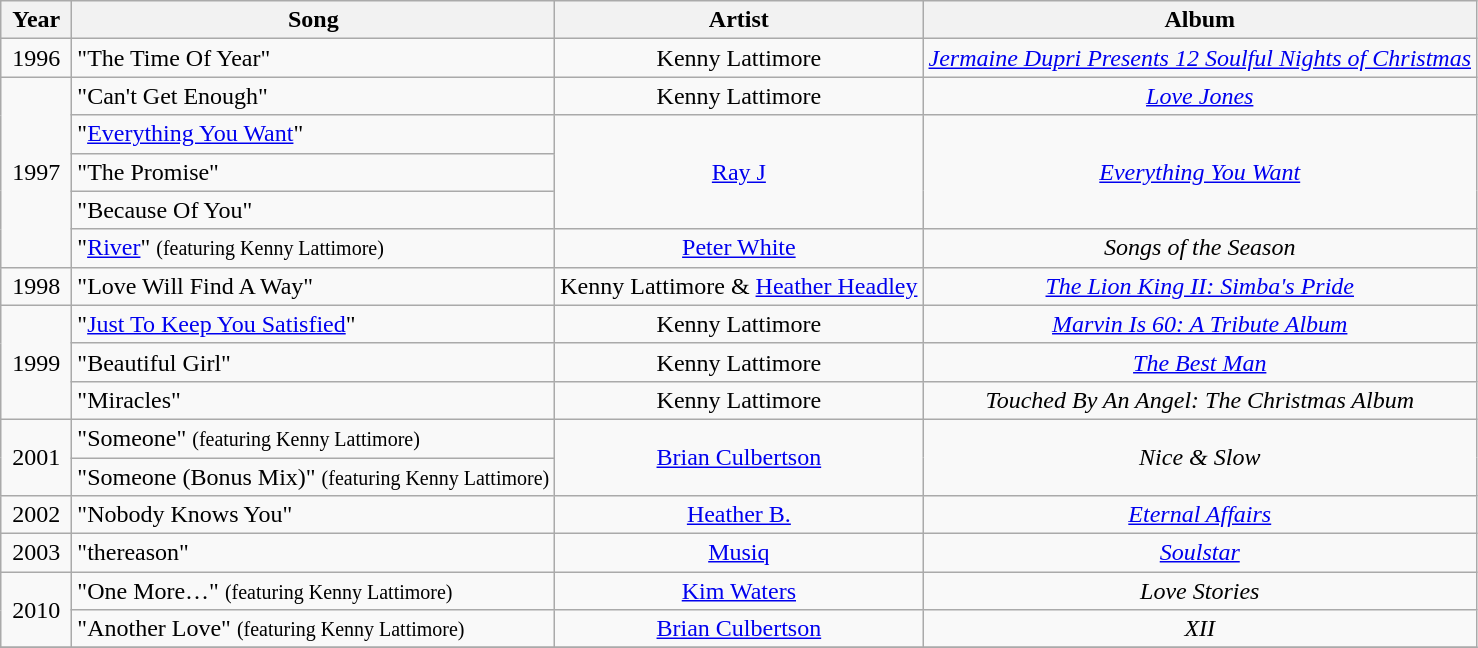<table class="wikitable">
<tr>
<th align="center" width="40">Year</th>
<th align="center">Song</th>
<th align="center">Artist</th>
<th align="center">Album</th>
</tr>
<tr>
<td align="center" rowspan="1">1996</td>
<td align="left">"The Time Of Year"</td>
<td align="center" rowspan="1">Kenny Lattimore</td>
<td align="center" rowspan="1"><em><a href='#'>Jermaine Dupri Presents 12 Soulful Nights of Christmas</a></em></td>
</tr>
<tr>
<td align="center" rowspan="5">1997</td>
<td align="left">"Can't Get Enough"</td>
<td align="center" rowspan="1">Kenny Lattimore</td>
<td align="center" rowspan="1"><em><a href='#'>Love Jones</a></em></td>
</tr>
<tr>
<td align="left">"<a href='#'>Everything You Want</a>"</td>
<td align="center" rowspan="3"><a href='#'>Ray J</a></td>
<td align="center" rowspan="3"><em><a href='#'>Everything You Want</a></em></td>
</tr>
<tr>
<td align="left">"The Promise"</td>
</tr>
<tr>
<td align="left">"Because Of You"</td>
</tr>
<tr>
<td align="left">"<a href='#'>River</a>" <small>(featuring Kenny Lattimore)</small></td>
<td align="center" rowspan="1"><a href='#'>Peter White</a></td>
<td align="center" rowspan="1"><em>Songs of the Season</em></td>
</tr>
<tr>
<td align="center" rowspan="1">1998</td>
<td align="left">"Love Will Find A Way"</td>
<td align="center" rowspan="1">Kenny Lattimore & <a href='#'>Heather Headley</a></td>
<td align="center" rowspan="1"><em><a href='#'>The Lion King II: Simba's Pride</a></em></td>
</tr>
<tr>
<td align="center" rowspan="3">1999</td>
<td align="left">"<a href='#'>Just To Keep You Satisfied</a>"</td>
<td align="center" rowspan="1">Kenny Lattimore</td>
<td align="center" rowspan="1"><em><a href='#'>Marvin Is 60: A Tribute Album</a></em></td>
</tr>
<tr>
<td align="left">"Beautiful Girl"</td>
<td align="center" rowspan="1">Kenny Lattimore</td>
<td align="center" rowspan="1"><em><a href='#'>The Best Man</a></em></td>
</tr>
<tr>
<td align="left">"Miracles"</td>
<td align="center" rowspan="1">Kenny Lattimore</td>
<td align="center" rowspan="1"><em>Touched By An Angel: The Christmas Album</em></td>
</tr>
<tr>
<td align="center" rowspan="2">2001</td>
<td align="left">"Someone" <small>(featuring Kenny Lattimore)</small></td>
<td align="center" rowspan="2"><a href='#'>Brian Culbertson</a></td>
<td align="center" rowspan="2"><em>Nice & Slow</em></td>
</tr>
<tr>
<td align="left">"Someone (Bonus Mix)" <small>(featuring Kenny Lattimore)</small></td>
</tr>
<tr>
<td align="center" rowspan="1">2002</td>
<td align="left">"Nobody Knows You"</td>
<td align="center" rowspan="1"><a href='#'>Heather B.</a></td>
<td align="center" rowspan="1"><em><a href='#'>Eternal Affairs</a></em></td>
</tr>
<tr>
<td align="center" rowspan="1">2003</td>
<td align="left">"thereason"</td>
<td align="center" rowspan="1"><a href='#'>Musiq</a></td>
<td align="center" rowspan="1"><em><a href='#'>Soulstar</a></em></td>
</tr>
<tr>
<td align="center" rowspan="2">2010</td>
<td align="left">"One More…" <small>(featuring Kenny Lattimore)</small></td>
<td align="center" rowspan="1"><a href='#'>Kim Waters</a></td>
<td align="center" rowspan="1"><em>Love Stories</em></td>
</tr>
<tr>
<td align="left">"Another Love" <small>(featuring Kenny Lattimore)</small></td>
<td align="center" rowspan="1"><a href='#'>Brian Culbertson</a></td>
<td align="center" rowspan="1"><em>XII</em></td>
</tr>
<tr>
</tr>
</table>
